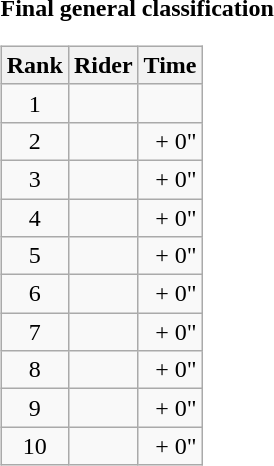<table>
<tr>
<td><strong>Final general classification</strong><br><table class="wikitable">
<tr>
<th scope="col">Rank</th>
<th scope="col">Rider</th>
<th scope="col">Time</th>
</tr>
<tr>
<td style="text-align:center;">1</td>
<td></td>
<td style="text-align:right;"></td>
</tr>
<tr>
<td style="text-align:center;">2</td>
<td></td>
<td style="text-align:right;">+ 0"</td>
</tr>
<tr>
<td style="text-align:center;">3</td>
<td></td>
<td style="text-align:right;">+ 0"</td>
</tr>
<tr>
<td style="text-align:center;">4</td>
<td></td>
<td style="text-align:right;">+ 0"</td>
</tr>
<tr>
<td style="text-align:center;">5</td>
<td></td>
<td style="text-align:right;">+ 0"</td>
</tr>
<tr>
<td style="text-align:center;">6</td>
<td></td>
<td style="text-align:right;">+ 0"</td>
</tr>
<tr>
<td style="text-align:center;">7</td>
<td></td>
<td style="text-align:right;">+ 0"</td>
</tr>
<tr>
<td style="text-align:center;">8</td>
<td></td>
<td style="text-align:right;">+ 0"</td>
</tr>
<tr>
<td style="text-align:center;">9</td>
<td></td>
<td style="text-align:right;">+ 0"</td>
</tr>
<tr>
<td style="text-align:center;">10</td>
<td></td>
<td style="text-align:right;">+ 0"</td>
</tr>
</table>
</td>
</tr>
</table>
